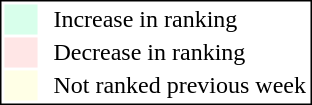<table style="border:1px solid black; float:right;">
<tr>
<td style="background:#D8FFEB; width:20px;"></td>
<td> </td>
<td>Increase in ranking</td>
</tr>
<tr>
<td style="background:#FFE6E6; width:20px;"></td>
<td> </td>
<td>Decrease in ranking</td>
</tr>
<tr>
<td style="background:#FFFFE6; width:20px;"></td>
<td> </td>
<td>Not ranked previous week</td>
</tr>
</table>
